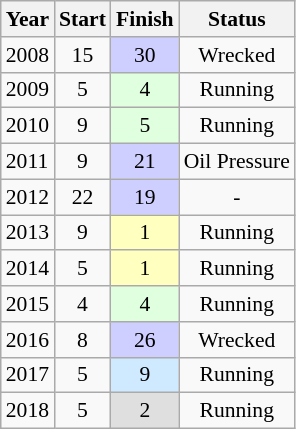<table class="wikitable" style="font-size: 90%;">
<tr>
<th>Year</th>
<th>Start</th>
<th>Finish</th>
<th>Status</th>
</tr>
<tr>
<td>2008</td>
<td align=center>15</td>
<td align=center style="background:#CFCFFF;">30</td>
<td align=center>Wrecked</td>
</tr>
<tr>
<td>2009</td>
<td align=center>5</td>
<td align=center style="background:#DFFFDF;">4</td>
<td align=center>Running</td>
</tr>
<tr>
<td>2010</td>
<td align=center>9</td>
<td align=center style="background:#DFFFDF;">5</td>
<td align=center>Running</td>
</tr>
<tr>
<td>2011</td>
<td align=center>9</td>
<td align=center style="background:#CFCFFF;">21</td>
<td align=center>Oil Pressure</td>
</tr>
<tr>
<td>2012</td>
<td align=center>22</td>
<td align=center style="background:#CFCFFF;">19</td>
<td align=center>-</td>
</tr>
<tr>
<td>2013</td>
<td align=center>9</td>
<td align=center style="background:#FFFFBF;">1</td>
<td align=center>Running</td>
</tr>
<tr>
<td>2014</td>
<td align=center>5</td>
<td align=center style="background:#FFFFBF;">1</td>
<td align=center>Running</td>
</tr>
<tr>
<td>2015</td>
<td align=center>4</td>
<td align=center style="background:#DFFFDF;">4</td>
<td align=center>Running</td>
</tr>
<tr>
<td>2016</td>
<td align=center>8</td>
<td align=center style="background:#CFCFFF;">26</td>
<td align=center>Wrecked</td>
</tr>
<tr>
<td>2017</td>
<td align=center>5</td>
<td align=center style="background:#CFEAFF;">9</td>
<td align=center>Running</td>
</tr>
<tr>
<td>2018</td>
<td align=center>5</td>
<td align=center style="background:#DFDFDF;">2</td>
<td align=center>Running</td>
</tr>
</table>
